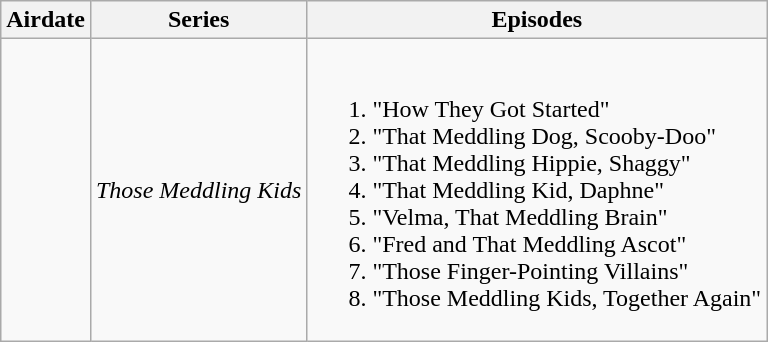<table class="wikitable sortable">
<tr>
<th>Airdate</th>
<th>Series</th>
<th class="unsortable">Episodes</th>
</tr>
<tr>
<td></td>
<td><em>Those Meddling Kids</em></td>
<td><br><ol><li>"How They Got Started"</li><li>"That Meddling Dog, Scooby-Doo"</li><li>"That Meddling Hippie, Shaggy"</li><li>"That Meddling Kid, Daphne"</li><li>"Velma, That Meddling Brain"</li><li>"Fred and That Meddling Ascot"</li><li>"Those Finger-Pointing Villains"</li><li>"Those Meddling Kids, Together Again"</li></ol></td>
</tr>
</table>
